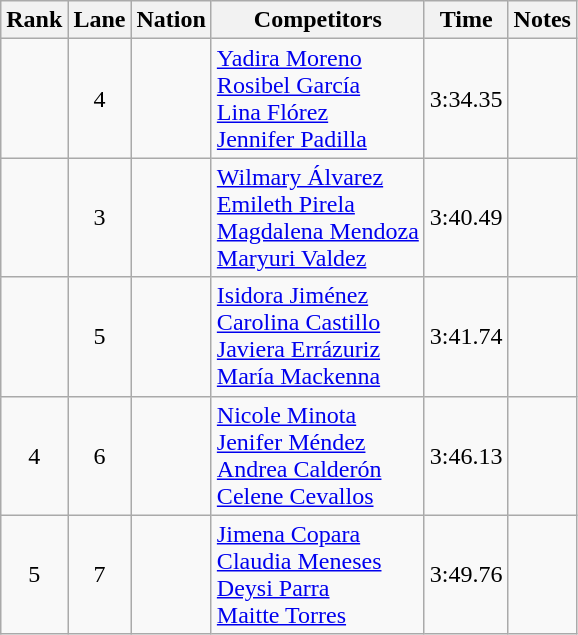<table class="wikitable sortable" style="text-align:center">
<tr>
<th>Rank</th>
<th>Lane</th>
<th>Nation</th>
<th>Competitors</th>
<th>Time</th>
<th>Notes</th>
</tr>
<tr>
<td></td>
<td>4</td>
<td align=left></td>
<td align=left><a href='#'>Yadira Moreno</a><br><a href='#'>Rosibel García</a><br><a href='#'>Lina Flórez</a><br><a href='#'>Jennifer Padilla</a></td>
<td>3:34.35</td>
<td><strong></strong></td>
</tr>
<tr>
<td></td>
<td>3</td>
<td align=left></td>
<td align=left><a href='#'>Wilmary Álvarez</a><br><a href='#'>Emileth Pirela</a><br><a href='#'>Magdalena Mendoza</a><br><a href='#'>Maryuri Valdez</a></td>
<td>3:40.49</td>
<td></td>
</tr>
<tr>
<td></td>
<td>5</td>
<td align=left></td>
<td align=left><a href='#'>Isidora Jiménez</a><br><a href='#'>Carolina Castillo</a><br><a href='#'>Javiera Errázuriz</a><br><a href='#'>María Mackenna</a></td>
<td>3:41.74</td>
<td></td>
</tr>
<tr>
<td>4</td>
<td>6</td>
<td align=left></td>
<td align=left><a href='#'>Nicole Minota</a><br><a href='#'>Jenifer Méndez</a><br><a href='#'>Andrea Calderón</a><br><a href='#'>Celene Cevallos</a></td>
<td>3:46.13</td>
<td></td>
</tr>
<tr>
<td>5</td>
<td>7</td>
<td align=left></td>
<td align=left><a href='#'>Jimena Copara</a><br><a href='#'>Claudia Meneses</a><br><a href='#'>Deysi Parra</a><br><a href='#'>Maitte Torres</a></td>
<td>3:49.76</td>
<td></td>
</tr>
</table>
